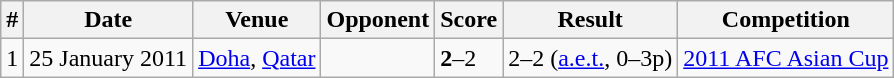<table class="wikitable">
<tr>
<th>#</th>
<th>Date</th>
<th>Venue</th>
<th>Opponent</th>
<th>Score</th>
<th>Result</th>
<th>Competition</th>
</tr>
<tr>
<td>1</td>
<td>25 January 2011</td>
<td><a href='#'>Doha</a>, <a href='#'>Qatar</a></td>
<td></td>
<td><strong>2</strong>–2</td>
<td>2–2 (<a href='#'>a.e.t.</a>, 0–3p)</td>
<td><a href='#'>2011 AFC Asian Cup</a></td>
</tr>
</table>
